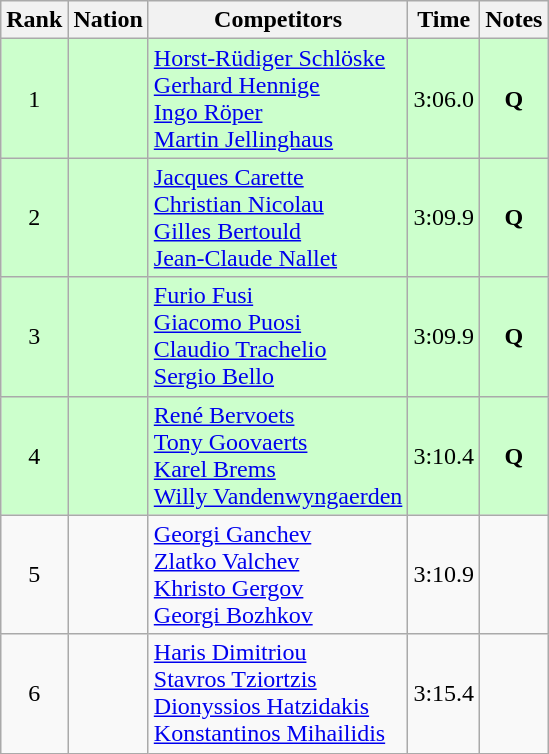<table class="wikitable sortable" style="text-align:center">
<tr>
<th>Rank</th>
<th>Nation</th>
<th>Competitors</th>
<th>Time</th>
<th>Notes</th>
</tr>
<tr bgcolor=ccffcc>
<td>1</td>
<td align=left></td>
<td align=left><a href='#'>Horst-Rüdiger Schlöske</a><br><a href='#'>Gerhard Hennige</a><br><a href='#'>Ingo Röper</a><br><a href='#'>Martin Jellinghaus</a></td>
<td>3:06.0</td>
<td><strong>Q</strong></td>
</tr>
<tr bgcolor=ccffcc>
<td>2</td>
<td align=left></td>
<td align=left><a href='#'>Jacques Carette</a><br><a href='#'>Christian Nicolau</a><br><a href='#'>Gilles Bertould</a><br><a href='#'>Jean-Claude Nallet</a></td>
<td>3:09.9</td>
<td><strong>Q</strong></td>
</tr>
<tr bgcolor=ccffcc>
<td>3</td>
<td align=left></td>
<td align=left><a href='#'>Furio Fusi</a><br><a href='#'>Giacomo Puosi</a><br><a href='#'>Claudio Trachelio</a><br><a href='#'>Sergio Bello</a></td>
<td>3:09.9</td>
<td><strong>Q</strong></td>
</tr>
<tr bgcolor=ccffcc>
<td>4</td>
<td align=left></td>
<td align=left><a href='#'>René Bervoets</a><br><a href='#'>Tony Goovaerts</a><br><a href='#'>Karel Brems</a><br><a href='#'>Willy Vandenwyngaerden</a></td>
<td>3:10.4</td>
<td><strong>Q</strong></td>
</tr>
<tr>
<td>5</td>
<td align=left></td>
<td align=left><a href='#'>Georgi Ganchev</a><br><a href='#'>Zlatko Valchev</a><br><a href='#'>Khristo Gergov</a><br><a href='#'>Georgi Bozhkov</a></td>
<td>3:10.9</td>
<td></td>
</tr>
<tr>
<td>6</td>
<td align=left></td>
<td align=left><a href='#'>Haris Dimitriou</a><br><a href='#'>Stavros Tziortzis</a><br><a href='#'>Dionyssios Hatzidakis</a><br><a href='#'>Konstantinos Mihailidis</a></td>
<td>3:15.4</td>
<td></td>
</tr>
</table>
